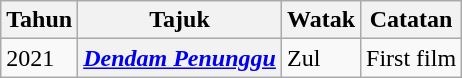<table class="wikitable">
<tr>
<th>Tahun</th>
<th>Tajuk</th>
<th>Watak</th>
<th>Catatan</th>
</tr>
<tr>
<td>2021</td>
<th><em><a href='#'>Dendam Penunggu</a></em></th>
<td>Zul</td>
<td>First film</td>
</tr>
</table>
